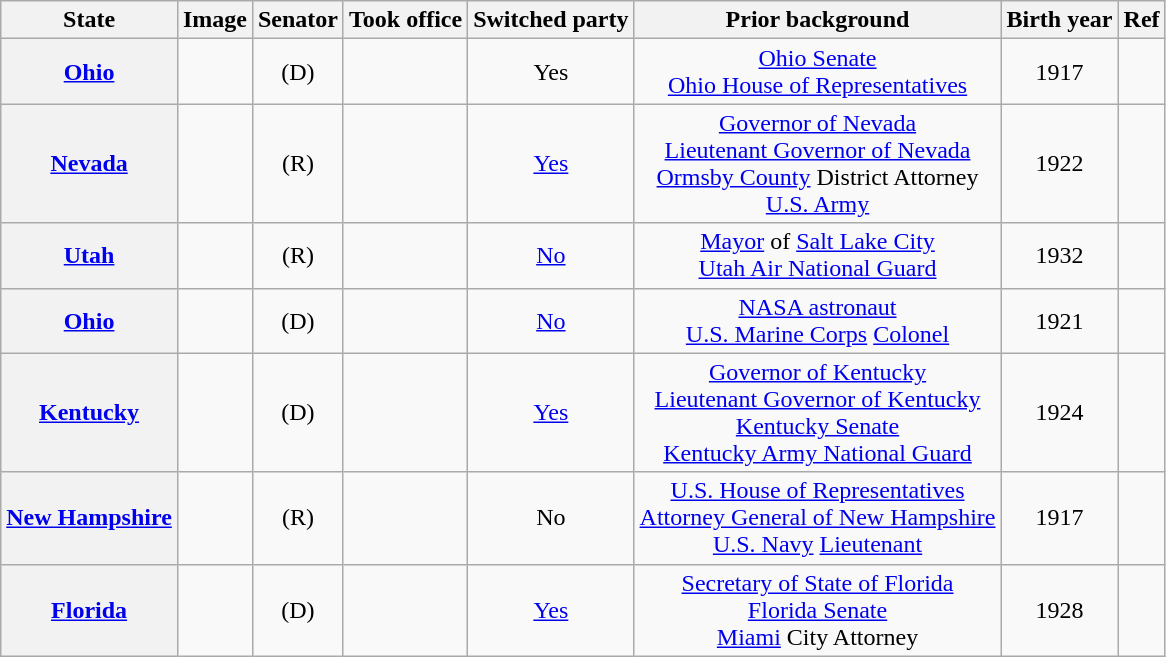<table class="sortable wikitable" style="text-align:center">
<tr>
<th>State</th>
<th>Image</th>
<th>Senator</th>
<th>Took office</th>
<th>Switched party</th>
<th>Prior background</th>
<th>Birth year</th>
<th>Ref</th>
</tr>
<tr>
<th><a href='#'>Ohio</a></th>
<td></td>
<td> (D)</td>
<td></td>
<td>Yes<br></td>
<td><a href='#'>Ohio Senate</a><br><a href='#'>Ohio House of Representatives</a></td>
<td>1917</td>
<td></td>
</tr>
<tr>
<th><a href='#'>Nevada</a></th>
<td></td>
<td> (R)</td>
<td></td>
<td><a href='#'>Yes</a><br></td>
<td><a href='#'>Governor of Nevada</a><br><a href='#'>Lieutenant Governor of Nevada</a><br><a href='#'>Ormsby County</a> District Attorney<br><a href='#'>U.S. Army</a></td>
<td>1922</td>
<td></td>
</tr>
<tr>
<th><a href='#'>Utah</a></th>
<td></td>
<td> (R)</td>
<td></td>
<td><a href='#'>No</a><br></td>
<td><a href='#'>Mayor</a> of <a href='#'>Salt Lake City</a><br><a href='#'>Utah Air National Guard</a></td>
<td>1932</td>
<td></td>
</tr>
<tr>
<th><a href='#'>Ohio</a></th>
<td></td>
<td> (D)</td>
<td></td>
<td><a href='#'>No</a><br></td>
<td><a href='#'>NASA astronaut</a><br><a href='#'>U.S. Marine Corps</a> <a href='#'>Colonel</a></td>
<td>1921</td>
<td></td>
</tr>
<tr>
<th><a href='#'>Kentucky</a></th>
<td></td>
<td> (D)</td>
<td></td>
<td><a href='#'>Yes</a><br></td>
<td><a href='#'>Governor of Kentucky</a><br><a href='#'>Lieutenant Governor of Kentucky</a><br><a href='#'>Kentucky Senate</a><br><a href='#'>Kentucky Army National Guard</a></td>
<td>1924</td>
<td></td>
</tr>
<tr>
<th><a href='#'>New Hampshire</a></th>
<td></td>
<td> (R)</td>
<td></td>
<td>No<br></td>
<td><a href='#'>U.S. House of Representatives</a><br><a href='#'>Attorney General of New Hampshire</a><br><a href='#'>U.S. Navy</a> <a href='#'>Lieutenant</a></td>
<td>1917</td>
<td></td>
</tr>
<tr>
<th><a href='#'>Florida</a></th>
<td></td>
<td> (D)</td>
<td></td>
<td><a href='#'>Yes</a><br></td>
<td><a href='#'>Secretary of State of Florida</a><br><a href='#'>Florida Senate</a><br><a href='#'>Miami</a> City Attorney</td>
<td>1928</td>
<td></td>
</tr>
</table>
